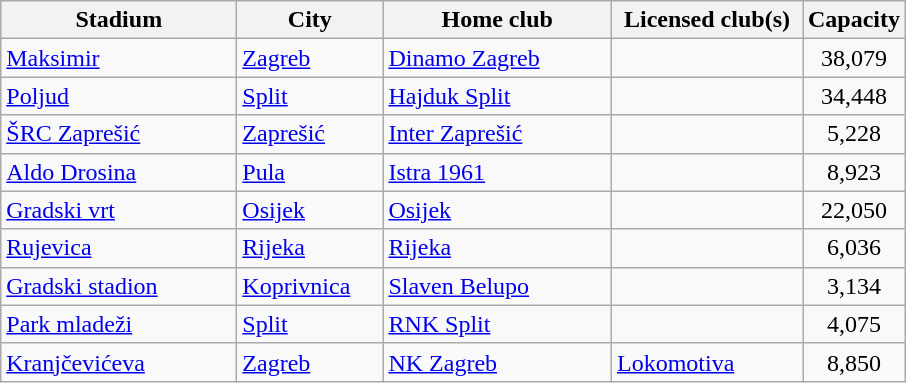<table class="wikitable sortable">
<tr>
<th width="150">Stadium</th>
<th width="90">City</th>
<th width="145">Home club</th>
<th width="120">Licensed club(s)</th>
<th width="60">Capacity</th>
</tr>
<tr>
<td><a href='#'>Maksimir</a></td>
<td><a href='#'>Zagreb</a></td>
<td><a href='#'>Dinamo Zagreb</a></td>
<td></td>
<td align="center">38,079</td>
</tr>
<tr>
<td><a href='#'>Poljud</a></td>
<td><a href='#'>Split</a></td>
<td><a href='#'>Hajduk Split</a></td>
<td></td>
<td align="center">34,448</td>
</tr>
<tr>
<td><a href='#'>ŠRC Zaprešić</a></td>
<td><a href='#'>Zaprešić</a></td>
<td><a href='#'>Inter Zaprešić</a></td>
<td></td>
<td align="center">5,228</td>
</tr>
<tr>
<td><a href='#'>Aldo Drosina</a></td>
<td><a href='#'>Pula</a></td>
<td><a href='#'>Istra 1961</a></td>
<td></td>
<td align="center">8,923</td>
</tr>
<tr>
<td><a href='#'>Gradski vrt</a></td>
<td><a href='#'>Osijek</a></td>
<td><a href='#'>Osijek</a></td>
<td></td>
<td align="center">22,050</td>
</tr>
<tr>
<td><a href='#'>Rujevica</a></td>
<td><a href='#'>Rijeka</a></td>
<td><a href='#'>Rijeka</a></td>
<td></td>
<td align="center">6,036</td>
</tr>
<tr>
<td><a href='#'>Gradski stadion</a></td>
<td><a href='#'>Koprivnica</a></td>
<td><a href='#'>Slaven Belupo</a></td>
<td></td>
<td align="center">3,134</td>
</tr>
<tr>
<td><a href='#'>Park mladeži</a></td>
<td><a href='#'>Split</a></td>
<td><a href='#'>RNK Split</a></td>
<td></td>
<td align="center">4,075</td>
</tr>
<tr>
<td><a href='#'>Kranjčevićeva</a></td>
<td><a href='#'>Zagreb</a></td>
<td><a href='#'>NK Zagreb</a></td>
<td><a href='#'>Lokomotiva</a></td>
<td align="center">8,850</td>
</tr>
</table>
